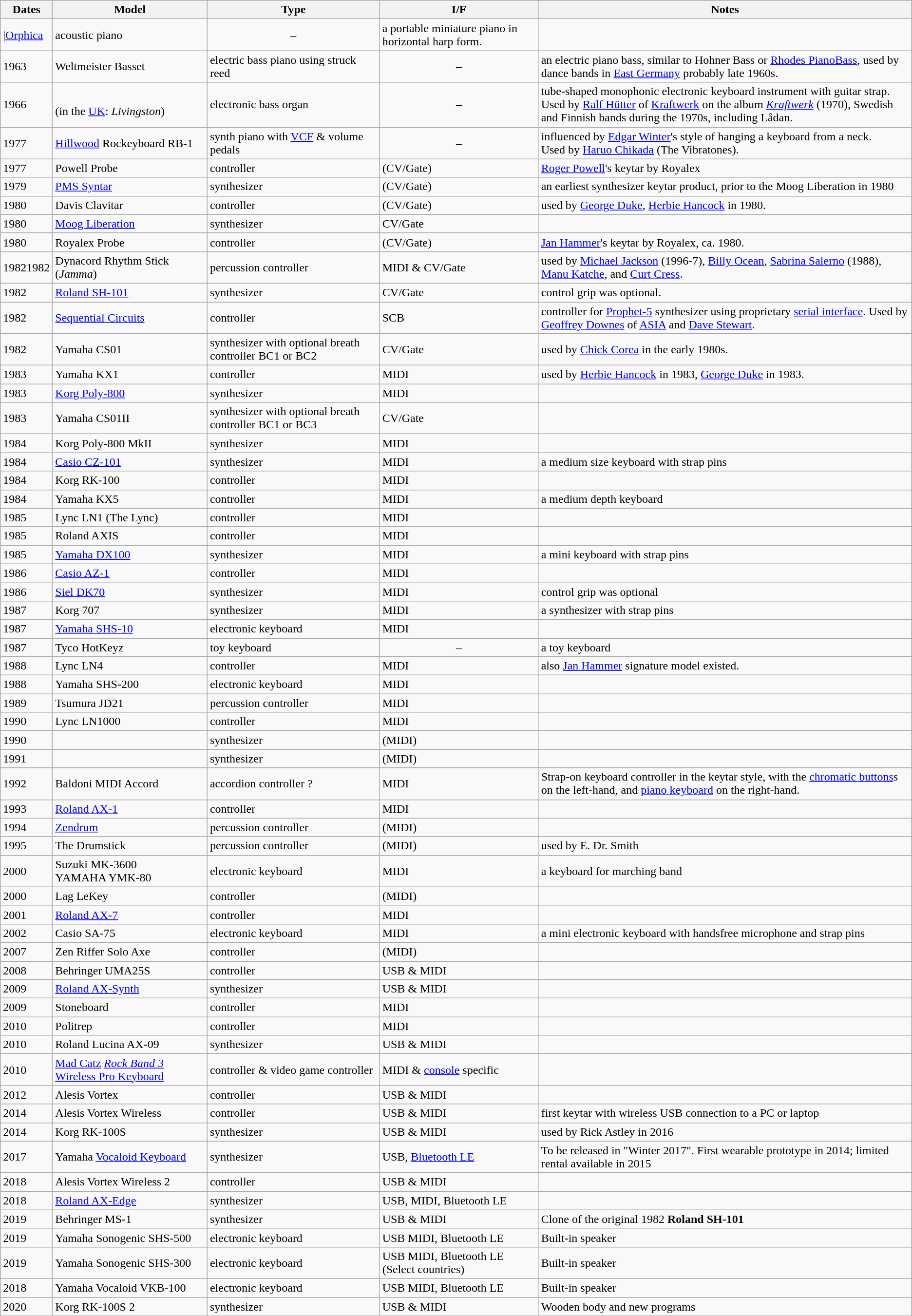<table class="wikitable sortable" style="clear:both;">
<tr style="text-align:left;">
<th>Dates</th>
<th>Model</th>
<th>Type</th>
<th>I/F</th>
<th class="unsortable">Notes</th>
</tr>
<tr>
<td 1795>|<a href='#'>Orphica</a></td>
<td>acoustic piano</td>
<td style="text-align:center;">–</td>
<td>a portable miniature piano in horizontal harp form.</td>
</tr>
<tr>
<td>1963</td>
<td>Weltmeister Basset</td>
<td>electric bass piano using struck reed</td>
<td style="text-align:center;">–</td>
<td>an electric piano bass, similar to Hohner Bass or <a href='#'>Rhodes PianoBass</a>, used by dance bands in <a href='#'>East Germany</a> probably late 1960s.</td>
</tr>
<tr>
<td>1966</td>
<td>  <br>(in the <a href='#'>UK</a>: <em>Livingston</em>)</td>
<td>electronic bass organ</td>
<td style="text-align:center;">–</td>
<td>tube-shaped monophonic electronic keyboard instrument with guitar strap.<br>Used by <a href='#'>Ralf Hütter</a> of <a href='#'>Kraftwerk</a> on the album <em><a href='#'>Kraftwerk</a></em> (1970), Swedish and Finnish  bands during the 1970s, including Lådan.</td>
</tr>
<tr>
<td>1977</td>
<td><a href='#'>Hillwood</a> Rockeyboard RB-1</td>
<td>synth piano with <a href='#'>VCF</a> & volume pedals</td>
<td style="text-align:center;">–</td>
<td>influenced by <a href='#'>Edgar Winter</a>'s style of hanging a keyboard from a neck.<br>Used by <a href='#'>Haruo Chikada</a> (The Vibratones).</td>
</tr>
<tr>
<td>1977</td>
<td>Powell Probe</td>
<td>controller</td>
<td>(CV/Gate)</td>
<td><a href='#'>Roger Powell</a>'s keytar by Royalex</td>
</tr>
<tr>
<td>1979</td>
<td><a href='#'>PMS Syntar</a></td>
<td>synthesizer</td>
<td>(CV/Gate)</td>
<td>an earliest synthesizer keytar product, prior to the Moog Liberation in 1980</td>
</tr>
<tr>
<td>1980</td>
<td>Davis Clavitar</td>
<td>controller</td>
<td>(CV/Gate)</td>
<td>used by <a href='#'>George Duke</a>, <a href='#'>Herbie Hancock</a> in 1980.</td>
</tr>
<tr>
<td>1980</td>
<td><a href='#'>Moog Liberation</a></td>
<td>synthesizer</td>
<td>CV/Gate</td>
<td></td>
</tr>
<tr>
<td>1980</td>
<td>Royalex Probe</td>
<td>controller</td>
<td>(CV/Gate)</td>
<td><a href='#'>Jan Hammer</a>'s keytar by Royalex, ca. 1980.</td>
</tr>
<tr>
<td><span>1982</span>1982</td>
<td>Dynacord Rhythm Stick (<em>Jamma</em>)</td>
<td>percussion controller</td>
<td>MIDI & CV/Gate</td>
<td>used by <a href='#'>Michael Jackson</a> (1996-7), <a href='#'>Billy Ocean</a>, <a href='#'>Sabrina Salerno</a> (1988), <a href='#'>Manu Katche</a>, and <a href='#'>Curt Cress</a>.</td>
</tr>
<tr>
<td>1982</td>
<td><a href='#'>Roland SH-101</a></td>
<td>synthesizer</td>
<td>CV/Gate</td>
<td>control grip was optional.</td>
</tr>
<tr>
<td>1982</td>
<td><a href='#'>Sequential Circuits</a> </td>
<td>controller</td>
<td>SCB</td>
<td>controller for <a href='#'>Prophet-5</a> synthesizer using proprietary <a href='#'>serial interface</a>. Used by <a href='#'>Geoffrey Downes</a> of <a href='#'>ASIA</a> and <a href='#'>Dave Stewart</a>.</td>
</tr>
<tr>
<td>1982</td>
<td>Yamaha CS01</td>
<td>synthesizer with optional breath controller BC1 or BC2</td>
<td>CV/Gate</td>
<td>used by <a href='#'>Chick Corea</a> in the early 1980s.</td>
</tr>
<tr>
<td>1983</td>
<td>Yamaha KX1</td>
<td>controller</td>
<td>MIDI</td>
<td>used by <a href='#'>Herbie Hancock</a> in 1983, <a href='#'>George Duke</a> in 1983.</td>
</tr>
<tr>
<td>1983</td>
<td><a href='#'>Korg Poly-800</a></td>
<td>synthesizer</td>
<td>MIDI</td>
<td></td>
</tr>
<tr>
<td><span>1983</span><em></em></td>
<td>Yamaha CS01II</td>
<td>synthesizer with optional breath controller BC1 or BC3</td>
<td>CV/Gate</td>
<td></td>
</tr>
<tr>
<td><span>1984</span><em></em></td>
<td>Korg Poly-800 MkII</td>
<td>synthesizer</td>
<td>MIDI</td>
<td></td>
</tr>
<tr>
<td>1984</td>
<td><a href='#'>Casio CZ-101</a></td>
<td>synthesizer</td>
<td>MIDI</td>
<td>a medium size keyboard with strap pins</td>
</tr>
<tr>
<td>1984</td>
<td>Korg RK-100</td>
<td>controller</td>
<td>MIDI</td>
<td></td>
</tr>
<tr>
<td>1984</td>
<td>Yamaha KX5</td>
<td>controller</td>
<td>MIDI</td>
<td>a medium depth keyboard</td>
</tr>
<tr>
<td>1985</td>
<td>Lync LN1 (The Lync)</td>
<td>controller</td>
<td>MIDI</td>
<td></td>
</tr>
<tr>
<td>1985</td>
<td>Roland AXIS</td>
<td>controller</td>
<td>MIDI</td>
<td></td>
</tr>
<tr>
<td>1985</td>
<td><a href='#'>Yamaha DX100</a></td>
<td>synthesizer</td>
<td>MIDI</td>
<td>a mini keyboard with strap pins</td>
</tr>
<tr>
<td>1986</td>
<td><a href='#'>Casio AZ-1</a></td>
<td>controller</td>
<td>MIDI</td>
<td></td>
</tr>
<tr>
<td>1986</td>
<td><a href='#'>Siel DK70</a></td>
<td>synthesizer</td>
<td>MIDI</td>
<td>control grip was optional</td>
</tr>
<tr>
<td>1987</td>
<td>Korg 707</td>
<td>synthesizer</td>
<td>MIDI</td>
<td>a synthesizer with strap pins</td>
</tr>
<tr>
<td>1987</td>
<td><a href='#'>Yamaha SHS-10</a></td>
<td>electronic keyboard</td>
<td>MIDI</td>
<td></td>
</tr>
<tr>
<td><span>1987</span><em></em></td>
<td>Tyco HotKeyz</td>
<td>toy keyboard</td>
<td style="text-align:center;">–</td>
<td>a toy keyboard</td>
</tr>
<tr>
<td>1988</td>
<td>Lync LN4</td>
<td>controller</td>
<td>MIDI</td>
<td>also <a href='#'>Jan Hammer</a> signature model existed.</td>
</tr>
<tr>
<td>1988</td>
<td>Yamaha SHS-200</td>
<td>electronic keyboard</td>
<td>MIDI</td>
<td></td>
</tr>
<tr>
<td>1989</td>
<td>Tsumura JD21</td>
<td>percussion controller</td>
<td>MIDI</td>
<td></td>
</tr>
<tr>
<td>1990</td>
<td>Lync LN1000</td>
<td>controller</td>
<td>MIDI</td>
<td></td>
</tr>
<tr>
<td><span>1990</span><em></em></td>
<td></td>
<td>synthesizer</td>
<td>(MIDI)</td>
<td></td>
</tr>
<tr>
<td>1991</td>
<td></td>
<td>synthesizer</td>
<td>(MIDI)</td>
<td></td>
</tr>
<tr>
<td><span>1992</span><em></em></td>
<td>Baldoni MIDI Accord</td>
<td>accordion controller ?</td>
<td>MIDI</td>
<td>Strap-on keyboard controller in the keytar style, with the <a href='#'>chromatic buttons</a>s on the left-hand, and <a href='#'>piano keyboard</a> on the right-hand.</td>
</tr>
<tr>
<td>1993</td>
<td><a href='#'>Roland AX-1</a></td>
<td>controller</td>
<td>MIDI</td>
<td></td>
</tr>
<tr>
<td>1994</td>
<td><a href='#'>Zendrum</a></td>
<td>percussion controller</td>
<td>(MIDI)</td>
<td></td>
</tr>
<tr>
<td>1995</td>
<td>The Drumstick</td>
<td>percussion controller</td>
<td>(MIDI)</td>
<td>used by E. Dr. Smith</td>
</tr>
<tr>
<td><span>2000</span><em></em></td>
<td>Suzuki MK-3600<br>YAMAHA YMK-80</td>
<td>electronic keyboard</td>
<td>MIDI</td>
<td>a keyboard for marching band</td>
</tr>
<tr>
<td>2000</td>
<td>Lag LeKey</td>
<td>controller</td>
<td>(MIDI)</td>
<td></td>
</tr>
<tr>
<td>2001</td>
<td><a href='#'>Roland AX-7</a></td>
<td>controller</td>
<td>MIDI</td>
<td></td>
</tr>
<tr>
<td><span>2002</span><em></em></td>
<td>Casio SA-75</td>
<td>electronic keyboard</td>
<td>MIDI</td>
<td>a mini electronic keyboard with handsfree microphone and strap pins</td>
</tr>
<tr>
<td><span>2007</span><em></em></td>
<td>Zen Riffer Solo Axe</td>
<td>controller</td>
<td>(MIDI)</td>
<td></td>
</tr>
<tr>
<td>2008</td>
<td>Behringer UMA25S</td>
<td>controller</td>
<td>USB & MIDI</td>
<td></td>
</tr>
<tr>
<td>2009</td>
<td><a href='#'>Roland AX-Synth</a></td>
<td>synthesizer</td>
<td>USB & MIDI</td>
<td></td>
</tr>
<tr>
<td>2009</td>
<td>Stoneboard</td>
<td>controller</td>
<td>MIDI</td>
<td></td>
</tr>
<tr>
<td>2010</td>
<td>Politrep</td>
<td>controller</td>
<td>MIDI</td>
<td></td>
</tr>
<tr>
<td>2010</td>
<td>Roland Lucina AX-09</td>
<td>synthesizer</td>
<td>USB & MIDI</td>
<td></td>
</tr>
<tr>
<td>2010</td>
<td><a href='#'>Mad Catz</a> <a href='#'><em>Rock Band 3</em> Wireless Pro Keyboard</a></td>
<td>controller & video game controller</td>
<td>MIDI & <a href='#'>console</a> specific</td>
<td></td>
</tr>
<tr>
<td>2012</td>
<td>Alesis Vortex</td>
<td>controller</td>
<td>USB & MIDI</td>
<td></td>
</tr>
<tr>
<td>2014</td>
<td>Alesis Vortex Wireless</td>
<td>controller</td>
<td>USB & MIDI</td>
<td>first keytar with wireless USB connection to a PC or laptop</td>
</tr>
<tr>
<td>2014</td>
<td>Korg RK-100S</td>
<td>synthesizer</td>
<td>USB & MIDI</td>
<td>used by Rick Astley in 2016</td>
</tr>
<tr>
<td>2017</td>
<td>Yamaha <a href='#'>Vocaloid Keyboard</a></td>
<td>synthesizer</td>
<td>USB, <a href='#'>Bluetooth LE</a></td>
<td>To be released in "Winter 2017". First wearable prototype in 2014; limited rental available in 2015 </td>
</tr>
<tr>
<td>2018</td>
<td>Alesis Vortex Wireless 2</td>
<td>controller</td>
<td>USB & MIDI</td>
<td></td>
</tr>
<tr>
<td>2018</td>
<td><a href='#'>Roland AX-Edge</a></td>
<td>synthesizer</td>
<td>USB, MIDI, Bluetooth LE</td>
<td></td>
</tr>
<tr>
<td>2019</td>
<td>Behringer MS-1</td>
<td>synthesizer</td>
<td>USB & MIDI</td>
<td>Clone of the original 1982 <strong>Roland SH-101</strong></td>
</tr>
<tr>
<td>2019</td>
<td>Yamaha Sonogenic SHS-500</td>
<td>electronic keyboard</td>
<td>USB MIDI, Bluetooth LE</td>
<td>Built-in speaker</td>
</tr>
<tr>
<td>2019</td>
<td>Yamaha Sonogenic SHS-300</td>
<td>electronic keyboard</td>
<td>USB MIDI, Bluetooth LE (Select countries)</td>
<td>Built-in speaker</td>
</tr>
<tr>
<td>2018</td>
<td>Yamaha Vocaloid VKB-100</td>
<td>electronic keyboard</td>
<td>USB MIDI, Bluetooth LE</td>
<td>Built-in speaker</td>
</tr>
<tr>
<td>2020</td>
<td>Korg RK-100S 2</td>
<td>synthesizer</td>
<td>USB & MIDI</td>
<td>Wooden body and new programs</td>
</tr>
</table>
